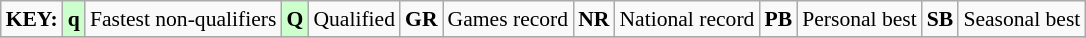<table class="wikitable" style="margin:0.5em auto; font-size:90%;">
<tr>
<td><strong>KEY:</strong></td>
<td bgcolor=ccffcc align=center><strong>q</strong></td>
<td>Fastest non-qualifiers</td>
<td bgcolor=ccffcc align=center><strong>Q</strong></td>
<td>Qualified</td>
<td align=center><strong>GR</strong></td>
<td>Games record</td>
<td align=center><strong>NR</strong></td>
<td>National record</td>
<td align=center><strong>PB</strong></td>
<td>Personal best</td>
<td align=center><strong>SB</strong></td>
<td>Seasonal best</td>
</tr>
<tr>
</tr>
</table>
